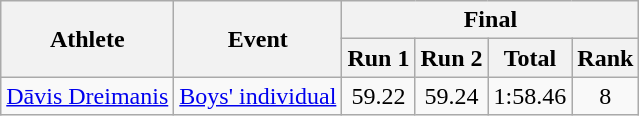<table class="wikitable">
<tr>
<th rowspan="2">Athlete</th>
<th rowspan="2">Event</th>
<th colspan="4">Final</th>
</tr>
<tr>
<th>Run 1</th>
<th>Run 2</th>
<th>Total</th>
<th>Rank</th>
</tr>
<tr>
<td><a href='#'>Dāvis Dreimanis</a></td>
<td><a href='#'>Boys' individual</a></td>
<td align="center">59.22</td>
<td align="center">59.24</td>
<td align="center">1:58.46</td>
<td align="center">8</td>
</tr>
</table>
